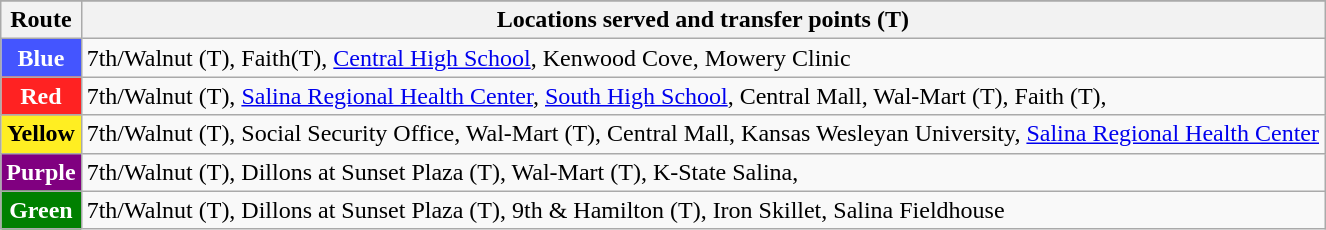<table class="wikitable">
<tr style="text-align:center;">
</tr>
<tr>
<th>Route</th>
<th>Locations served and transfer points (T)</th>
</tr>
<tr>
<th style="background: #4455FF; color: white;">Blue</th>
<td>7th/Walnut (T), Faith(T), <a href='#'>Central High School</a>, Kenwood Cove, Mowery Clinic</td>
</tr>
<tr>
<th style="background: #FF2222; color: white;">Red</th>
<td>7th/Walnut (T), <a href='#'>Salina Regional Health Center</a>, <a href='#'>South High School</a>, Central Mall, Wal-Mart (T), Faith (T),</td>
</tr>
<tr>
<th style="background: #FFEE22;">Yellow</th>
<td>7th/Walnut (T), Social Security Office, Wal-Mart (T), Central Mall, Kansas Wesleyan University, <a href='#'>Salina Regional Health Center</a></td>
</tr>
<tr>
<th style="background: #800080; color: white;">Purple</th>
<td>7th/Walnut (T), Dillons at Sunset Plaza (T), Wal-Mart (T), K-State Salina,</td>
</tr>
<tr>
<th style="background: #008000; color: white;">Green</th>
<td>7th/Walnut (T), Dillons at Sunset Plaza (T), 9th & Hamilton (T), Iron Skillet, Salina Fieldhouse</td>
</tr>
</table>
